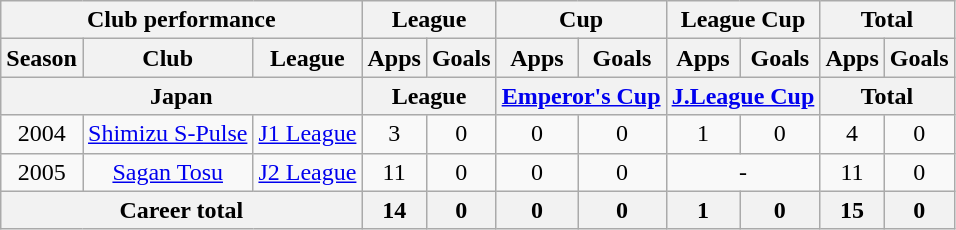<table class="wikitable" style="text-align:center">
<tr>
<th colspan=3>Club performance</th>
<th colspan=2>League</th>
<th colspan=2>Cup</th>
<th colspan=2>League Cup</th>
<th colspan=2>Total</th>
</tr>
<tr>
<th>Season</th>
<th>Club</th>
<th>League</th>
<th>Apps</th>
<th>Goals</th>
<th>Apps</th>
<th>Goals</th>
<th>Apps</th>
<th>Goals</th>
<th>Apps</th>
<th>Goals</th>
</tr>
<tr>
<th colspan=3>Japan</th>
<th colspan=2>League</th>
<th colspan=2><a href='#'>Emperor's Cup</a></th>
<th colspan=2><a href='#'>J.League Cup</a></th>
<th colspan=2>Total</th>
</tr>
<tr>
<td>2004</td>
<td><a href='#'>Shimizu S-Pulse</a></td>
<td><a href='#'>J1 League</a></td>
<td>3</td>
<td>0</td>
<td>0</td>
<td>0</td>
<td>1</td>
<td>0</td>
<td>4</td>
<td>0</td>
</tr>
<tr>
<td>2005</td>
<td><a href='#'>Sagan Tosu</a></td>
<td><a href='#'>J2 League</a></td>
<td>11</td>
<td>0</td>
<td>0</td>
<td>0</td>
<td colspan="2">-</td>
<td>11</td>
<td>0</td>
</tr>
<tr>
<th colspan=3>Career total</th>
<th>14</th>
<th>0</th>
<th>0</th>
<th>0</th>
<th>1</th>
<th>0</th>
<th>15</th>
<th>0</th>
</tr>
</table>
